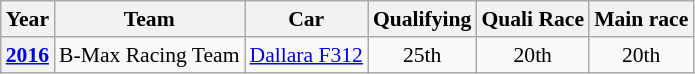<table class="wikitable" style="text-align:center; font-size:90%">
<tr>
<th>Year</th>
<th>Team</th>
<th>Car</th>
<th>Qualifying</th>
<th>Quali Race</th>
<th>Main race</th>
</tr>
<tr>
<th><a href='#'>2016</a></th>
<td align="left" nowrap> B-Max Racing Team</td>
<td align="left" nowrap><a href='#'>Dallara F312</a></td>
<td>25th</td>
<td>20th</td>
<td>20th</td>
</tr>
</table>
